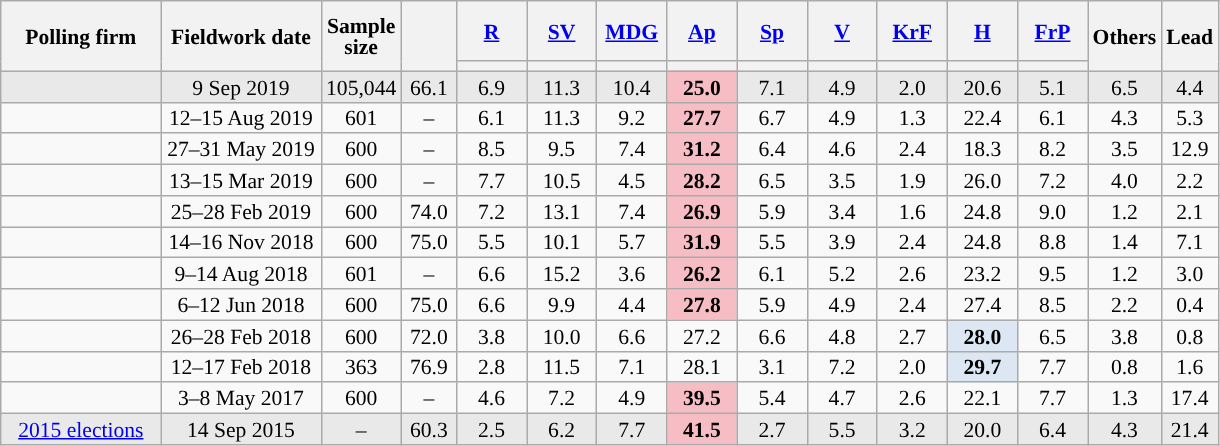<table class="wikitable sortable" style="text-align:center;font-size:90%;line-height:14px;">
<tr style="height:40px;">
<th style="width:100px;" rowspan="2">Polling firm</th>
<th style="width:100px;" rowspan="2">Fieldwork date</th>
<th style="width:35px;" rowspan="2">Sample<br>size</th>
<th style="width:30px;" rowspan="2"></th>
<th class="unsortable" style="width:40px;"><a href='#'>R</a></th>
<th class="unsortable" style="width:40px;"><a href='#'>SV</a></th>
<th class="unsortable" style="width:40px;"><a href='#'>MDG</a></th>
<th class="unsortable" style="width:40px;"><a href='#'>Ap</a></th>
<th class="unsortable" style="width:40px;"><a href='#'>Sp</a></th>
<th class="unsortable" style="width:40px;"><a href='#'>V</a></th>
<th class="unsortable" style="width:40px;"><a href='#'>KrF</a></th>
<th class="unsortable" style="width:40px;"><a href='#'>H</a></th>
<th class="unsortable" style="width:40px;"><a href='#'>FrP</a></th>
<th class="unsortable" style="width:30px;" rowspan="2">Others</th>
<th style="width:30px;" rowspan="2">Lead</th>
</tr>
<tr>
<th style="background:"></th>
<th style="background:"></th>
<th style="background:"></th>
<th style="background:"></th>
<th style="background:"></th>
<th style="background:"></th>
<th style="background:"></th>
<th style="background:"></th>
<th style="background:"></th>
</tr>
<tr style="background:#E9E9E9;">
<td></td>
<td data-sort-value="2019-09-09">9 Sep 2019</td>
<td>105,044</td>
<td>66.1</td>
<td>6.9</td>
<td>11.3</td>
<td>10.4</td>
<td style="background:#F7BDC5;"><strong>25.0</strong></td>
<td>7.1</td>
<td>4.9</td>
<td>2.0</td>
<td>20.6</td>
<td>5.1</td>
<td>6.5</td>
<td style="background:">4.4</td>
</tr>
<tr>
<td></td>
<td data-sort-value="2019-08-18">12–15 Aug 2019</td>
<td>601</td>
<td>–</td>
<td>6.1</td>
<td>11.3</td>
<td>9.2</td>
<td style="background:#F7BDC5;"><strong>27.7</strong></td>
<td>6.7</td>
<td>4.9</td>
<td>1.3</td>
<td>22.4</td>
<td>6.1</td>
<td>4.3</td>
<td style="background:">5.3</td>
</tr>
<tr>
<td></td>
<td data-sort-value="2019-05-31">27–31 May 2019</td>
<td>600</td>
<td>–</td>
<td>8.5</td>
<td>9.5</td>
<td>7.4</td>
<td style="background:#F7BDC5;"><strong>31.2</strong></td>
<td>6.4</td>
<td>4.6</td>
<td>2.4</td>
<td>18.3</td>
<td>8.2</td>
<td>3.5</td>
<td style="background:">12.9</td>
</tr>
<tr>
<td></td>
<td data-sort-value="2019-03-15">13–15 Mar 2019</td>
<td>600</td>
<td>–</td>
<td>7.7</td>
<td>10.5</td>
<td>4.5</td>
<td style="background:#F7BDC5;"><strong>28.2</strong></td>
<td>6.5</td>
<td>3.5</td>
<td>1.9</td>
<td>26.0</td>
<td>7.2</td>
<td>4.0</td>
<td style="background:">2.2</td>
</tr>
<tr>
<td></td>
<td data-sort-value="2019-02-28">25–28 Feb 2019</td>
<td>600</td>
<td>74.0</td>
<td>7.2</td>
<td>13.1</td>
<td>7.4</td>
<td style="background:#F7BDC5;"><strong>26.9</strong></td>
<td>5.9</td>
<td>3.4</td>
<td>1.6</td>
<td>24.8</td>
<td>9.0</td>
<td>1.2</td>
<td style="background:">2.1</td>
</tr>
<tr>
<td></td>
<td data-sort-value="2018-11-16">14–16 Nov 2018</td>
<td>600</td>
<td>75.0</td>
<td>5.5</td>
<td>10.1</td>
<td>5.7</td>
<td style="background:#F7BDC5;"><strong>31.9</strong></td>
<td>5.5</td>
<td>3.9</td>
<td>2.4</td>
<td>24.8</td>
<td>8.8</td>
<td>1.4</td>
<td style="background:">7.1</td>
</tr>
<tr>
<td></td>
<td data-sort-value="2018-08-14">9–14 Aug 2018</td>
<td>601</td>
<td>–</td>
<td>6.6</td>
<td>15.2</td>
<td>3.6</td>
<td style="background:#F7BDC5;"><strong>26.2</strong></td>
<td>6.1</td>
<td>5.2</td>
<td>2.6</td>
<td>23.2</td>
<td>9.5</td>
<td>1.2</td>
<td style="background:">3.0</td>
</tr>
<tr>
<td></td>
<td data-sort-value="2018-06-12">6–12 Jun 2018</td>
<td>600</td>
<td>75.0</td>
<td>6.6</td>
<td>9.9</td>
<td>4.4</td>
<td style="background:#F7BDC5;"><strong>27.8</strong></td>
<td>5.9</td>
<td>4.9</td>
<td>2.4</td>
<td>27.4</td>
<td>8.5</td>
<td>2.2</td>
<td style="background:">0.4</td>
</tr>
<tr>
<td></td>
<td data-sort-value="2018-02-28">26–28 Feb 2018</td>
<td>600</td>
<td>72.0</td>
<td>3.8</td>
<td>10.0</td>
<td>6.6</td>
<td>27.2</td>
<td>6.6</td>
<td>4.8</td>
<td>2.7</td>
<td style="background:#DCE7F3;"><strong>28.0</strong></td>
<td>6.5</td>
<td>3.8</td>
<td style="background:">0.8</td>
</tr>
<tr>
<td></td>
<td data-sort-value="2018-02-17">12–17 Feb 2018</td>
<td>363</td>
<td>76.9</td>
<td>2.8</td>
<td>11.5</td>
<td>7.1</td>
<td>28.1</td>
<td>3.1</td>
<td>7.2</td>
<td>2.0</td>
<td style="background:#DCE7F3;"><strong>29.7</strong></td>
<td>7.7</td>
<td>0.8</td>
<td style="background:">1.6</td>
</tr>
<tr>
<td></td>
<td data-sort-value="2017-05-08">3–8 May 2017</td>
<td>600</td>
<td>–</td>
<td>4.6</td>
<td>7.2</td>
<td>4.9</td>
<td style="background:#F7BDC5;"><strong>39.5</strong></td>
<td>5.4</td>
<td>4.7</td>
<td>2.6</td>
<td>22.1</td>
<td>7.7</td>
<td>1.3</td>
<td style="background:">17.4</td>
</tr>
<tr style="background:#E9E9E9;">
<td><a href='#'>2015 elections</a></td>
<td data-sort-value="2015-09-14">14 Sep 2015</td>
<td>–</td>
<td>60.3</td>
<td>2.5</td>
<td>6.2</td>
<td>7.7</td>
<td style="background:#F7BDC5;"><strong>41.5</strong></td>
<td>2.7</td>
<td>5.5</td>
<td>3.2</td>
<td>20.0</td>
<td>6.4</td>
<td>4.3</td>
<td style="background:">21.4</td>
</tr>
</table>
